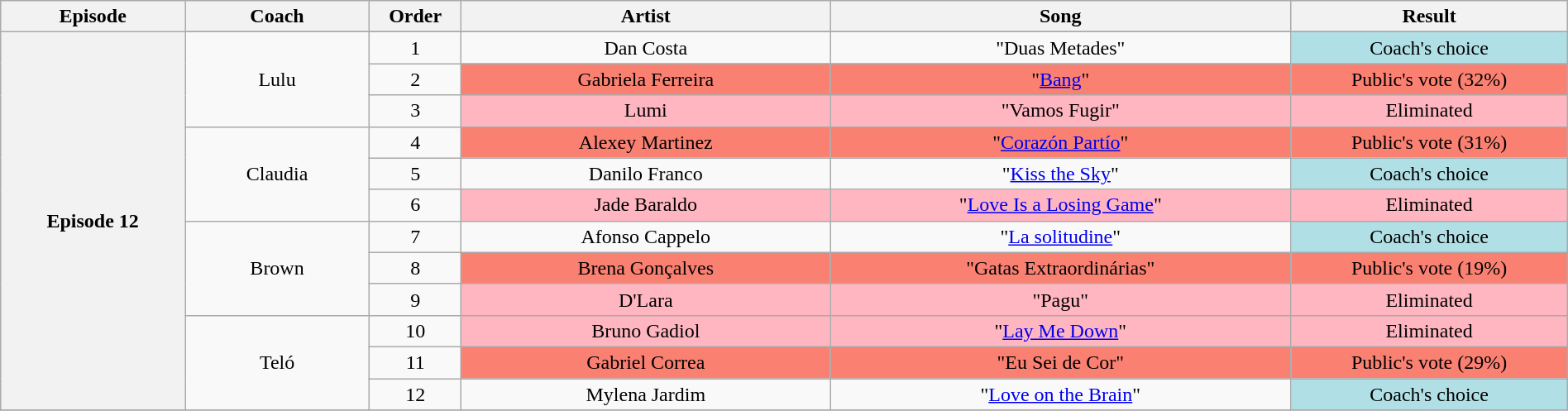<table class="wikitable" style="text-align:center; width:100%;">
<tr>
<th scope="col" width="10%">Episode</th>
<th scope="col" width="10%">Coach</th>
<th scope="col" width="05%">Order</th>
<th scope="col" width="20%">Artist</th>
<th scope="col" width="25%">Song</th>
<th scope="col" width="15%">Result</th>
</tr>
<tr>
<th scope="col" rowspan="13">Episode 12<br></th>
</tr>
<tr>
<td rowspan=3>Lulu</td>
<td>1</td>
<td>Dan Costa</td>
<td>"Duas Metades"</td>
<td bgcolor="B0E0E6">Coach's choice</td>
</tr>
<tr>
<td>2</td>
<td bgcolor="FA8072">Gabriela Ferreira</td>
<td bgcolor="FA8072">"<a href='#'>Bang</a>"</td>
<td bgcolor="FA8072">Public's vote (32%)</td>
</tr>
<tr>
<td>3</td>
<td bgcolor="FFB6C1">Lumi</td>
<td bgcolor="FFB6C1">"Vamos Fugir"</td>
<td bgcolor="FFB6C1">Eliminated</td>
</tr>
<tr>
<td rowspan=3>Claudia</td>
<td>4</td>
<td bgcolor="FA8072">Alexey Martinez</td>
<td bgcolor="FA8072">"<a href='#'>Corazón Partío</a>"</td>
<td bgcolor="FA8072">Public's vote (31%)</td>
</tr>
<tr>
<td>5</td>
<td>Danilo Franco</td>
<td>"<a href='#'>Kiss the Sky</a>"</td>
<td bgcolor="B0E0E6">Coach's choice</td>
</tr>
<tr>
<td>6</td>
<td bgcolor="FFB6C1">Jade Baraldo</td>
<td bgcolor="FFB6C1">"<a href='#'>Love Is a Losing Game</a>"</td>
<td bgcolor="FFB6C1">Eliminated</td>
</tr>
<tr>
<td rowspan=3>Brown</td>
<td>7</td>
<td>Afonso Cappelo</td>
<td>"<a href='#'>La solitudine</a>"</td>
<td bgcolor="B0E0E6">Coach's choice</td>
</tr>
<tr>
<td>8</td>
<td bgcolor="FA8072">Brena Gonçalves</td>
<td bgcolor="FA8072">"Gatas Extraordinárias"</td>
<td bgcolor="FA8072">Public's vote (19%)</td>
</tr>
<tr>
<td>9</td>
<td bgcolor="FFB6C1">D'Lara</td>
<td bgcolor="FFB6C1">"Pagu"</td>
<td bgcolor="FFB6C1">Eliminated</td>
</tr>
<tr>
<td rowspan=3>Teló</td>
<td>10</td>
<td bgcolor="FFB6C1">Bruno Gadiol</td>
<td bgcolor="FFB6C1">"<a href='#'>Lay Me Down</a>"</td>
<td bgcolor="FFB6C1">Eliminated</td>
</tr>
<tr>
<td>11</td>
<td bgcolor="FA8072">Gabriel Correa</td>
<td bgcolor="FA8072">"Eu Sei de Cor"</td>
<td bgcolor="FA8072">Public's vote (29%)</td>
</tr>
<tr>
<td>12</td>
<td>Mylena Jardim</td>
<td>"<a href='#'>Love on the Brain</a>"</td>
<td bgcolor="B0E0E6">Coach's choice</td>
</tr>
<tr>
</tr>
</table>
